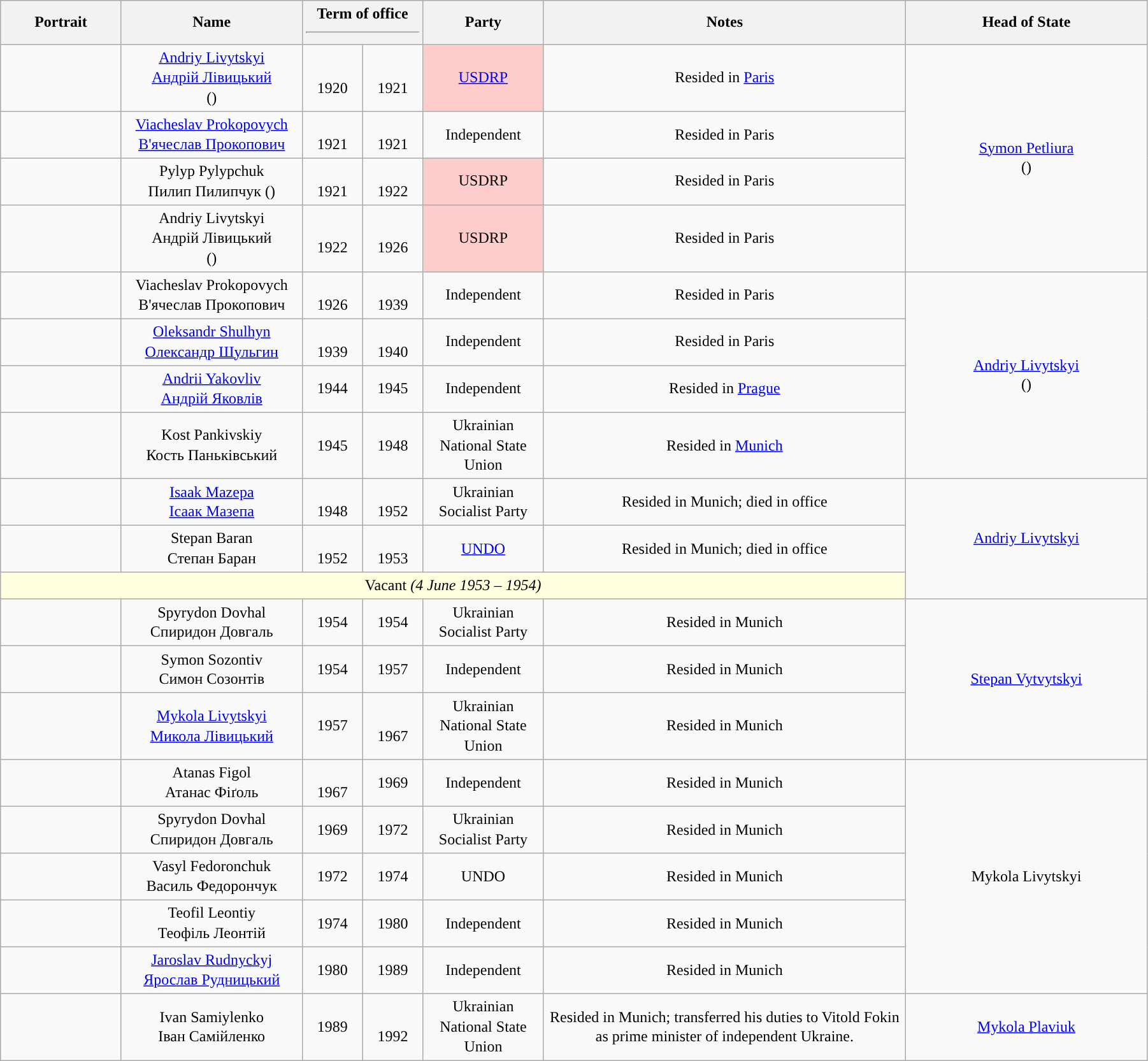<table class="wikitable plainrowheaders" style="text-align: center; line-height: 130%; width: 95%">
<tr>
<th scope="col" style="width: 10%">Portrait</th>
<th scope="col" style="width: 15%">Name<br></th>
<th scope="col" colspan="2" style="width: 10%">Term of office<hr></th>
<th scope="col" style="width: 10%">Party</th>
<th scope="col" style="width: 30%">Notes</th>
<th scope="col" style="width: 20%">Head of State</th>
</tr>
<tr>
<td></td>
<td><a href='#'>Andriy Livytskyi<br><span>Андрій Лівицький</span></a><br>()</td>
<td class="nowrap"><br>1920</td>
<td class="nowrap"><br>1921</td>
<td style="background:#FFCCCC"><a href='#'>USDRP</a></td>
<td>Resided in <a href='#'>Paris</a></td>
<td rowspan="4"><a href='#'>Symon Petliura</a><br>()</td>
</tr>
<tr>
<td></td>
<td><a href='#'>Viacheslav Prokopovych<br><span>В'ячеслав Прокопович</span></a></td>
<td class="nowrap"><br>1921</td>
<td class="nowrap"><br>1921</td>
<td>Independent</td>
<td>Resided in Paris</td>
</tr>
<tr>
<td></td>
<td>Pylyp Pylypchuk<br><span>Пилип Пилипчук</span> ()</td>
<td class="nowrap"><br>1921</td>
<td class="nowrap"><br>1922</td>
<td style="background:#FFCCCC">USDRP</td>
<td>Resided in Paris</td>
</tr>
<tr>
<td></td>
<td>Andriy Livytskyi<br><span>Андрій Лівицький</span><br>()</td>
<td class="nowrap"><br>1922</td>
<td class="nowrap"><br>1926</td>
<td style="background:#FFCCCC">USDRP</td>
<td>Resided in Paris</td>
</tr>
<tr>
<td></td>
<td>Viacheslav Prokopovych<br><span>В'ячеслав Прокопович</span></td>
<td class="nowrap"><br>1926</td>
<td class="nowrap"><br>1939</td>
<td>Independent</td>
<td>Resided in Paris</td>
<td rowspan="4"><a href='#'>Andriy Livytskyi</a><br>()</td>
</tr>
<tr>
<td></td>
<td><a href='#'>Oleksandr Shulhyn<br><span>Олександр Шульгин</span></a> </td>
<td class="nowrap"><br>1939</td>
<td class="nowrap"><br>1940</td>
<td>Independent</td>
<td>Resided in Paris</td>
</tr>
<tr>
<td></td>
<td><a href='#'>Andrii Yakovliv<br><span>Андрій Яковлів</span></a> </td>
<td class="nowrap">1944</td>
<td class="nowrap">1945</td>
<td>Independent</td>
<td>Resided in <a href='#'>Prague</a></td>
</tr>
<tr>
<td></td>
<td>Kost Pankivskiy<br><span>Кость Паньківський</span> </td>
<td class="nowrap">1945</td>
<td class="nowrap">1948</td>
<td>Ukrainian National State Union</td>
<td>Resided in <a href='#'>Munich</a></td>
</tr>
<tr>
<td></td>
<td><a href='#'>Isaak Mazepa<br><span>Ісаак Мазепа</span></a> </td>
<td class="nowrap"><br>1948</td>
<td class="nowrap"><br>1952</td>
<td>Ukrainian Socialist Party</td>
<td>Resided in Munich; died in office</td>
<td rowspan="3"><a href='#'>Andriy Livytskyi</a> </td>
</tr>
<tr>
<td></td>
<td>Stepan Baran<br><span>Степан Баран</span> </td>
<td class="nowrap"><br>1952</td>
<td class="nowrap"><br>1953</td>
<td style="background:"><a href='#'>UNDO</a></td>
<td>Resided in Munich; died in office</td>
</tr>
<tr>
<td colspan="6" style="background:#FFFFE0">Vacant <em>(4 June 1953 – 1954)</em></td>
</tr>
<tr>
<td></td>
<td>Spyrydon Dovhal<br><span>Спиридон Довгаль</span> </td>
<td class="nowrap">1954</td>
<td class="nowrap">1954</td>
<td>Ukrainian Socialist Party</td>
<td>Resided in Munich</td>
<td rowspan="3"><a href='#'>Stepan Vytvytskyi</a></td>
</tr>
<tr>
<td></td>
<td>Symon Sozontiv<br><span>Симон Созонтів</span> </td>
<td class="nowrap">1954</td>
<td class="nowrap">1957</td>
<td>Independent</td>
<td>Resided in Munich</td>
</tr>
<tr>
<td></td>
<td><a href='#'>Mykola Livytskyi<br><span>Микола Лівицький</span></a> </td>
<td class="nowrap">1957</td>
<td class="nowrap"><br>1967</td>
<td>Ukrainian National State Union</td>
<td>Resided in Munich</td>
</tr>
<tr>
<td></td>
<td>Atanas Figol<br><span>Атанас Фіґоль</span> </td>
<td class="nowrap"><br>1967</td>
<td class="nowrap">1969</td>
<td>Independent</td>
<td>Resided in Munich</td>
<td rowspan="5">Mykola Livytskyi</td>
</tr>
<tr>
<td></td>
<td>Spyrydon Dovhal<br><span>Спиридон Довгаль</span> </td>
<td class="nowrap">1969</td>
<td class="nowrap">1972</td>
<td>Ukrainian Socialist Party</td>
<td>Resided in Munich</td>
</tr>
<tr>
<td></td>
<td>Vasyl Fedoronchuk<br><span>Василь Федорончук</span> </td>
<td class="nowrap">1972</td>
<td class="nowrap">1974</td>
<td style="background:">UNDO</td>
<td>Resided in Munich</td>
</tr>
<tr>
<td></td>
<td>Teofil Leontiy<br><span>Теофіль Леонтій</span> </td>
<td class="nowrap">1974</td>
<td class="nowrap">1980</td>
<td>Independent</td>
<td>Resided in Munich</td>
</tr>
<tr>
<td></td>
<td><a href='#'>Jaroslav Rudnyckyj<br><span>Ярослав Рудницький</span></a> </td>
<td class="nowrap">1980</td>
<td class="nowrap">1989</td>
<td>Independent</td>
<td>Resided in Munich</td>
</tr>
<tr>
<td></td>
<td>Ivan Samiylenko<br><span>Іван Самійленко</span> </td>
<td class="nowrap">1989</td>
<td class="nowrap"><br>1992</td>
<td>Ukrainian National State Union</td>
<td>Resided in Munich; transferred his duties to Vitold Fokin as prime minister of independent Ukraine.</td>
<td><a href='#'>Mykola Plaviuk</a></td>
</tr>
</table>
